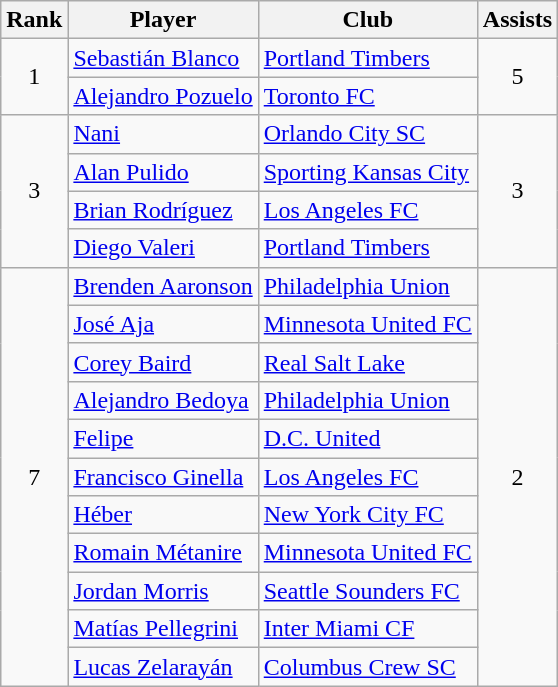<table class="wikitable" style="text-align:center">
<tr>
<th>Rank</th>
<th>Player</th>
<th>Club</th>
<th>Assists</th>
</tr>
<tr>
<td rowspan="2">1</td>
<td style="text-align:left"> <a href='#'>Sebastián Blanco</a></td>
<td style="text-align:left"><a href='#'>Portland Timbers</a></td>
<td rowspan="2">5</td>
</tr>
<tr>
<td style="text-align:left"> <a href='#'>Alejandro Pozuelo</a></td>
<td style="text-align:left"><a href='#'>Toronto FC</a></td>
</tr>
<tr>
<td rowspan="4">3</td>
<td style="text-align:left"> <a href='#'>Nani</a></td>
<td style="text-align:left"><a href='#'>Orlando City SC</a></td>
<td rowspan="4">3</td>
</tr>
<tr>
<td style="text-align:left"> <a href='#'>Alan Pulido</a></td>
<td style="text-align:left"><a href='#'>Sporting Kansas City</a></td>
</tr>
<tr>
<td style="text-align:left"> <a href='#'>Brian Rodríguez</a></td>
<td style="text-align:left"><a href='#'>Los Angeles FC</a></td>
</tr>
<tr>
<td style="text-align:left"> <a href='#'>Diego Valeri</a></td>
<td style="text-align:left"><a href='#'>Portland Timbers</a></td>
</tr>
<tr>
<td rowspan="11">7</td>
<td style="text-align:left"> <a href='#'>Brenden Aaronson</a></td>
<td style="text-align:left"><a href='#'>Philadelphia Union</a></td>
<td rowspan="11">2</td>
</tr>
<tr>
<td style="text-align:left"> <a href='#'>José Aja</a></td>
<td style="text-align:left"><a href='#'>Minnesota United FC</a></td>
</tr>
<tr>
<td style="text-align:left"> <a href='#'>Corey Baird</a></td>
<td style="text-align:left"><a href='#'>Real Salt Lake</a></td>
</tr>
<tr>
<td style="text-align:left"> <a href='#'>Alejandro Bedoya</a></td>
<td style="text-align:left"><a href='#'>Philadelphia Union</a></td>
</tr>
<tr>
<td style="text-align:left"> <a href='#'>Felipe</a></td>
<td style="text-align:left"><a href='#'>D.C. United</a></td>
</tr>
<tr>
<td style="text-align:left"> <a href='#'>Francisco Ginella</a></td>
<td style="text-align:left"><a href='#'>Los Angeles FC</a></td>
</tr>
<tr>
<td style="text-align:left"> <a href='#'>Héber</a></td>
<td style="text-align:left"><a href='#'>New York City FC</a></td>
</tr>
<tr>
<td style="text-align:left"> <a href='#'>Romain Métanire</a></td>
<td style="text-align:left"><a href='#'>Minnesota United FC</a></td>
</tr>
<tr>
<td style="text-align:left"> <a href='#'>Jordan Morris</a></td>
<td style="text-align:left"><a href='#'>Seattle Sounders FC</a></td>
</tr>
<tr>
<td style="text-align:left"> <a href='#'>Matías Pellegrini</a></td>
<td style="text-align:left"><a href='#'>Inter Miami CF</a></td>
</tr>
<tr>
<td style="text-align:left"> <a href='#'>Lucas Zelarayán</a></td>
<td style="text-align:left"><a href='#'>Columbus Crew SC</a></td>
</tr>
</table>
